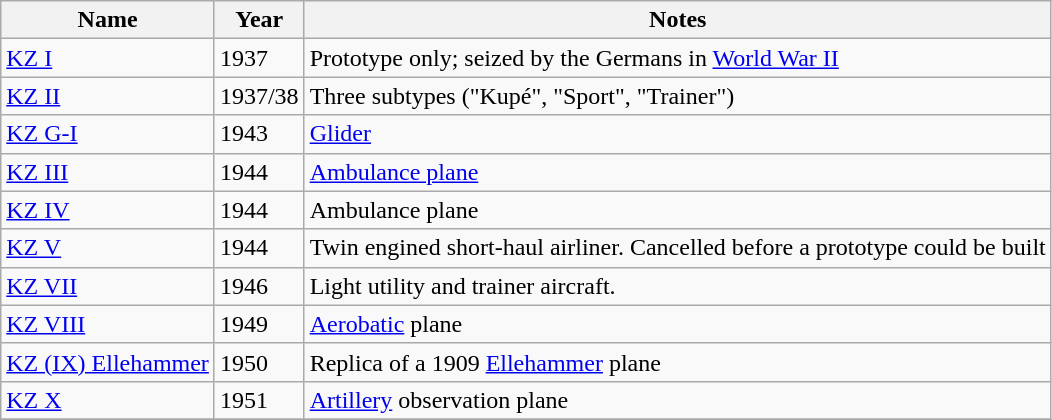<table class="wikitable">
<tr>
<th>Name</th>
<th>Year</th>
<th>Notes</th>
</tr>
<tr>
<td><a href='#'>KZ I</a></td>
<td>1937</td>
<td>Prototype only; seized by the Germans in <a href='#'>World War II</a></td>
</tr>
<tr>
<td><a href='#'>KZ II</a></td>
<td>1937/38</td>
<td>Three subtypes ("Kupé", "Sport", "Trainer")</td>
</tr>
<tr>
<td><a href='#'>KZ G-I</a></td>
<td>1943</td>
<td><a href='#'>Glider</a></td>
</tr>
<tr>
<td><a href='#'>KZ III</a></td>
<td>1944</td>
<td><a href='#'>Ambulance plane</a></td>
</tr>
<tr>
<td><a href='#'>KZ IV</a></td>
<td>1944</td>
<td>Ambulance plane</td>
</tr>
<tr>
<td><a href='#'>KZ V</a></td>
<td>1944</td>
<td>Twin engined short-haul airliner. Cancelled before a prototype could be built</td>
</tr>
<tr>
<td><a href='#'>KZ VII</a></td>
<td>1946</td>
<td>Light utility and trainer aircraft.</td>
</tr>
<tr>
<td><a href='#'>KZ VIII</a></td>
<td>1949</td>
<td><a href='#'>Aerobatic</a> plane</td>
</tr>
<tr>
<td><a href='#'>KZ (IX) Ellehammer</a></td>
<td>1950</td>
<td>Replica of a 1909 <a href='#'>Ellehammer</a> plane</td>
</tr>
<tr>
<td><a href='#'>KZ X</a></td>
<td>1951</td>
<td><a href='#'>Artillery</a> observation plane</td>
</tr>
<tr>
</tr>
</table>
